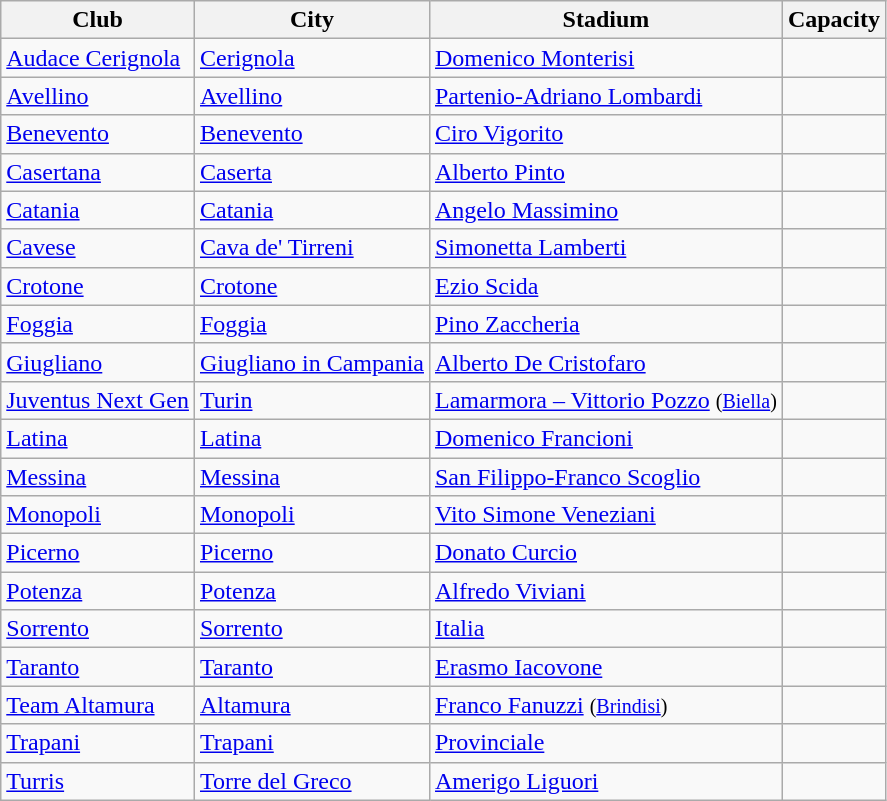<table class="wikitable sortable">
<tr>
<th>Club</th>
<th>City</th>
<th>Stadium</th>
<th>Capacity</th>
</tr>
<tr>
<td><a href='#'>Audace Cerignola</a></td>
<td><a href='#'>Cerignola</a></td>
<td><a href='#'>Domenico Monterisi</a></td>
<td></td>
</tr>
<tr>
<td><a href='#'>Avellino</a></td>
<td><a href='#'>Avellino</a></td>
<td><a href='#'>Partenio-Adriano Lombardi</a></td>
<td></td>
</tr>
<tr>
<td><a href='#'>Benevento</a></td>
<td><a href='#'>Benevento</a></td>
<td><a href='#'>Ciro Vigorito</a></td>
<td></td>
</tr>
<tr>
<td><a href='#'>Casertana</a></td>
<td><a href='#'>Caserta</a></td>
<td><a href='#'>Alberto Pinto</a></td>
<td></td>
</tr>
<tr>
<td><a href='#'>Catania</a></td>
<td><a href='#'>Catania</a></td>
<td><a href='#'>Angelo Massimino</a></td>
<td></td>
</tr>
<tr>
<td><a href='#'>Cavese</a></td>
<td><a href='#'>Cava de' Tirreni</a></td>
<td><a href='#'>Simonetta Lamberti</a></td>
<td></td>
</tr>
<tr>
<td><a href='#'>Crotone</a></td>
<td><a href='#'>Crotone</a></td>
<td><a href='#'>Ezio Scida</a></td>
<td></td>
</tr>
<tr>
<td><a href='#'>Foggia</a></td>
<td><a href='#'>Foggia</a></td>
<td><a href='#'>Pino Zaccheria</a></td>
<td></td>
</tr>
<tr>
<td><a href='#'>Giugliano</a></td>
<td><a href='#'>Giugliano in Campania</a></td>
<td><a href='#'>Alberto De Cristofaro</a></td>
<td></td>
</tr>
<tr>
<td><a href='#'>Juventus Next Gen</a></td>
<td><a href='#'>Turin</a></td>
<td><a href='#'>Lamarmora – Vittorio Pozzo</a> <small>(<a href='#'>Biella</a>)</small></td>
<td></td>
</tr>
<tr>
<td><a href='#'>Latina</a></td>
<td><a href='#'>Latina</a></td>
<td><a href='#'>Domenico Francioni</a></td>
<td></td>
</tr>
<tr>
<td><a href='#'>Messina</a></td>
<td><a href='#'>Messina</a></td>
<td><a href='#'>San Filippo-Franco Scoglio</a></td>
<td></td>
</tr>
<tr>
<td><a href='#'>Monopoli</a></td>
<td><a href='#'>Monopoli</a></td>
<td><a href='#'>Vito Simone Veneziani</a></td>
<td></td>
</tr>
<tr>
<td><a href='#'>Picerno</a></td>
<td><a href='#'>Picerno</a></td>
<td><a href='#'>Donato Curcio</a></td>
<td></td>
</tr>
<tr>
<td><a href='#'>Potenza</a></td>
<td><a href='#'>Potenza</a></td>
<td><a href='#'>Alfredo Viviani</a></td>
<td></td>
</tr>
<tr>
<td><a href='#'>Sorrento</a></td>
<td><a href='#'>Sorrento</a></td>
<td><a href='#'>Italia</a></td>
<td></td>
</tr>
<tr>
<td><a href='#'>Taranto</a></td>
<td><a href='#'>Taranto</a></td>
<td><a href='#'>Erasmo Iacovone</a></td>
<td></td>
</tr>
<tr>
<td><a href='#'>Team Altamura</a></td>
<td><a href='#'>Altamura</a></td>
<td><a href='#'>Franco Fanuzzi</a> <small>(<a href='#'>Brindisi</a>)</small></td>
<td></td>
</tr>
<tr>
<td><a href='#'>Trapani</a></td>
<td><a href='#'>Trapani</a></td>
<td><a href='#'>Provinciale</a></td>
<td></td>
</tr>
<tr>
<td><a href='#'>Turris</a></td>
<td><a href='#'>Torre del Greco</a></td>
<td><a href='#'>Amerigo Liguori</a></td>
<td></td>
</tr>
</table>
